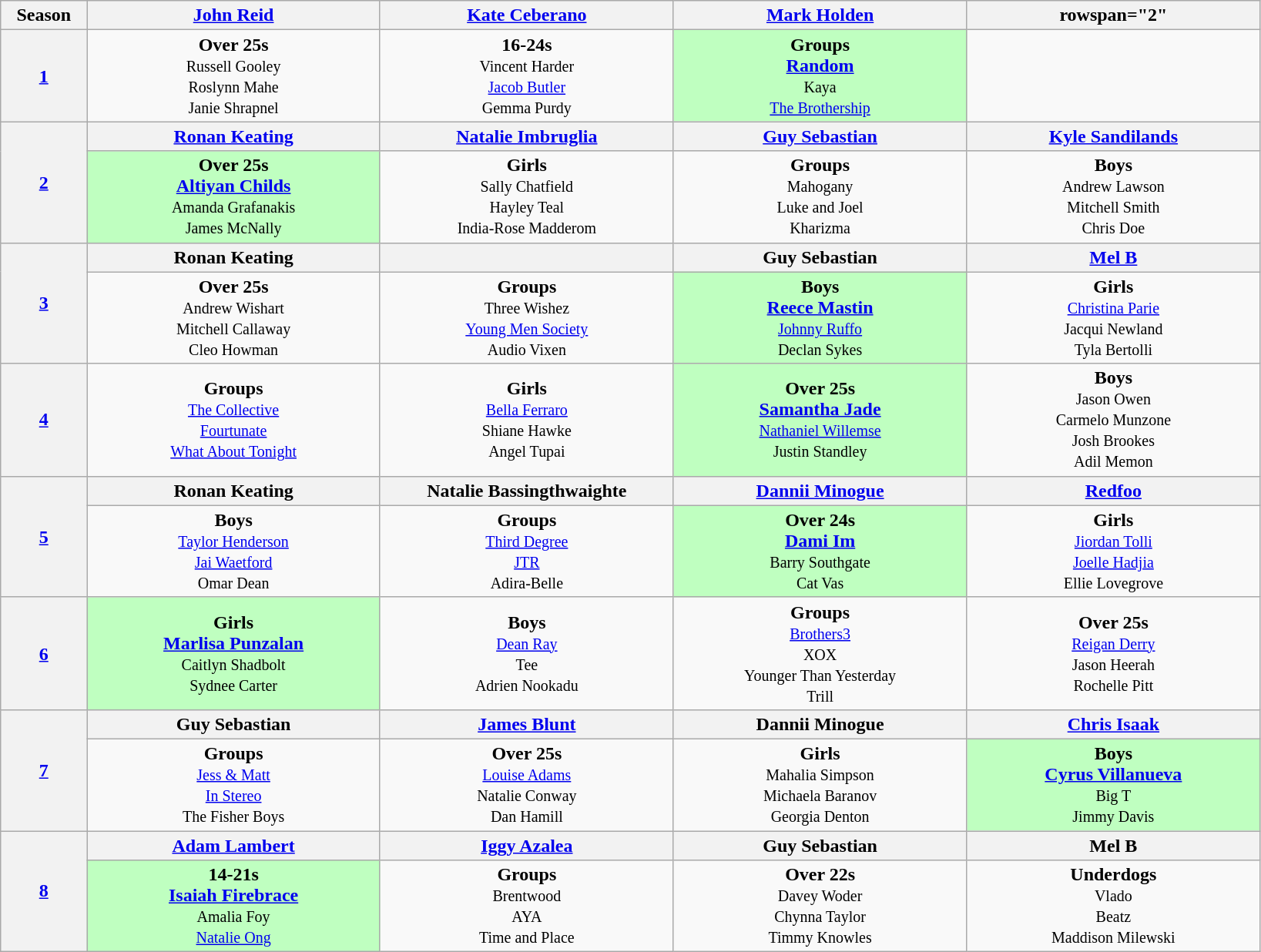<table class="wikitable" style="text-align:center">
<tr>
<th style="width:5%;"  scope="col">Season</th>
<th style="width:17%;" scope="col"><a href='#'>John Reid</a></th>
<th style="width:17%;" scope="col"><a href='#'>Kate Ceberano</a></th>
<th style="width:17%;" scope="col"><a href='#'>Mark Holden</a></th>
<th>rowspan="2" </th>
</tr>
<tr>
<th scope="row"><a href='#'>1</a></th>
<td><strong>Over 25s</strong><br><small>Russell Gooley<br>Roslynn Mahe<br>Janie Shrapnel</small></td>
<td><strong>16-24s</strong><br><small>Vincent Harder<br><a href='#'>Jacob Butler</a><br>Gemma Purdy</small></td>
<td style="background:#BFFFC0;"><strong>Groups</strong><br><strong><a href='#'>Random</a></strong><br><small>Kaya<br><a href='#'>The Brothership</a></small></td>
</tr>
<tr>
<th rowspan=2 scope="row"><a href='#'>2</a></th>
<th scope="col"><a href='#'>Ronan Keating</a></th>
<th scope="col"><a href='#'>Natalie Imbruglia</a></th>
<th scope="col"><a href='#'>Guy Sebastian</a></th>
<th scope="col" style="width:17%;"><a href='#'>Kyle Sandilands</a></th>
</tr>
<tr>
<td style="background:#BFFFC0;"><strong>Over 25s</strong><br><strong><a href='#'>Altiyan Childs</a></strong><br><small>Amanda Grafanakis<br>James McNally</small></td>
<td><strong>Girls</strong><br><small>Sally Chatfield<br>Hayley Teal<br>India-Rose Madderom</small></td>
<td><strong>Groups</strong><br><small>Mahogany<br>Luke and Joel<br>Kharizma</small></td>
<td><strong>Boys</strong><br><small>Andrew Lawson<br>Mitchell Smith<br>Chris Doe</small></td>
</tr>
<tr>
<th rowspan=2 scope="row"><a href='#'>3</a></th>
<th scope="col">Ronan Keating</th>
<th scope="col"></th>
<th scope="col">Guy Sebastian</th>
<th scope="col"><a href='#'>Mel B</a></th>
</tr>
<tr>
<td><strong>Over 25s</strong><br><small>Andrew Wishart<br>Mitchell Callaway<br>Cleo Howman</small></td>
<td><strong>Groups</strong><br><small>Three Wishez<br><a href='#'>Young Men Society</a><br>Audio Vixen</small></td>
<td style="background:#BFFFC0;"><strong>Boys</strong><br><strong><a href='#'>Reece Mastin</a></strong><br><small><a href='#'>Johnny Ruffo</a> <br>Declan Sykes</small></td>
<td><strong>Girls</strong><br><small><a href='#'>Christina Parie</a><br>Jacqui Newland<br>Tyla Bertolli</small></td>
</tr>
<tr>
<th scope="row"><a href='#'>4</a></th>
<td><strong>Groups</strong><br><small><a href='#'>The Collective</a><br><a href='#'>Fourtunate</a><br><a href='#'>What About Tonight</a></small></td>
<td><strong>Girls</strong><br><small><a href='#'>Bella Ferraro</a><br>Shiane Hawke<br>Angel Tupai</small></td>
<td style="background:#BFFFC0;"><strong>Over 25s</strong><br><strong><a href='#'>Samantha Jade</a></strong><br><small><a href='#'>Nathaniel Willemse</a><br>Justin Standley</small></td>
<td><strong>Boys</strong><br><small>Jason Owen<br>Carmelo Munzone<br>Josh Brookes<br>Adil Memon</small></td>
</tr>
<tr>
<th rowspan=2 scope="row"><a href='#'>5</a></th>
<th scope="col">Ronan Keating</th>
<th scope="col">Natalie Bassingthwaighte</th>
<th scope="col"><a href='#'>Dannii Minogue</a></th>
<th scope="col"><a href='#'>Redfoo</a></th>
</tr>
<tr>
<td><strong>Boys</strong><br><small><a href='#'>Taylor Henderson</a><br><a href='#'>Jai Waetford</a><br>Omar Dean</small></td>
<td><strong>Groups</strong><br><small><a href='#'>Third Degree</a><br><a href='#'>JTR</a><br>Adira-Belle</small></td>
<td style="background:#BFFFC0;"><strong>Over 24s</strong><br><strong><a href='#'>Dami Im</a></strong><br><small>Barry Southgate<br>Cat Vas</small></td>
<td><strong>Girls</strong><br><small><a href='#'>Jiordan Tolli</a><br><a href='#'>Joelle Hadjia</a><br>Ellie Lovegrove</small></td>
</tr>
<tr>
<th scope="row"><a href='#'>6</a></th>
<td style="background:#BFFFC0;"><strong>Girls</strong><br><strong><a href='#'>Marlisa Punzalan</a></strong><br><small>Caitlyn Shadbolt<br>Sydnee Carter</small></td>
<td><strong>Boys</strong><br><small><a href='#'>Dean Ray</a><br>Tee<br>Adrien Nookadu</small></td>
<td><strong>Groups</strong><br><small><a href='#'>Brothers3</a><br>XOX<br>Younger Than Yesterday<br>Trill</small></td>
<td><strong>Over 25s</strong><br><small><a href='#'>Reigan Derry</a><br>Jason Heerah<br>Rochelle Pitt</small></td>
</tr>
<tr>
<th rowspan=2 scope="row"><a href='#'>7</a></th>
<th scope="col">Guy Sebastian</th>
<th scope="col"><a href='#'>James Blunt</a></th>
<th scope="col">Dannii Minogue</th>
<th scope="col"><a href='#'>Chris Isaak</a></th>
</tr>
<tr>
<td><strong>Groups</strong><br><small><a href='#'>Jess & Matt</a><br><a href='#'>In Stereo</a><br>The Fisher Boys</small></td>
<td><strong>Over 25s</strong><br><small><a href='#'>Louise Adams</a><br>Natalie Conway<br>Dan Hamill</small></td>
<td><strong>Girls</strong><br><small>Mahalia Simpson<br>Michaela Baranov<br>Georgia Denton</small></td>
<td style="background:#BFFFC0;"><strong>Boys</strong><br><strong><a href='#'>Cyrus Villanueva</a></strong><br><small>Big T<br>Jimmy Davis</small></td>
</tr>
<tr>
<th rowspan=2 scope="row"><a href='#'>8</a></th>
<th scope="col"><a href='#'>Adam Lambert</a></th>
<th scope="col"><a href='#'>Iggy Azalea</a></th>
<th scope="col">Guy Sebastian</th>
<th scope="col">Mel B</th>
</tr>
<tr>
<td style="background:#BFFFC0;"><strong>14-21s</strong><br><strong><a href='#'>Isaiah Firebrace</a></strong><br><small>Amalia Foy<br><a href='#'>Natalie Ong</a></small></td>
<td><strong>Groups</strong><br><small>Brentwood<br>AYA<br>Time and Place</small></td>
<td><strong>Over 22s</strong><br><small>Davey Woder<br>Chynna Taylor<br>Timmy Knowles<br></small></td>
<td><strong>Underdogs</strong><br><small>Vlado<br>Beatz<br>Maddison Milewski<br></small></td>
</tr>
</table>
